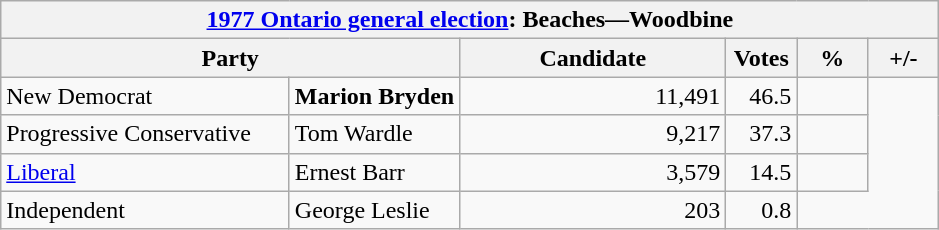<table class="wikitable">
<tr>
<th colspan="6"><a href='#'>1977 Ontario general election</a>: <strong>Beaches—Woodbine</strong></th>
</tr>
<tr>
<th colspan="2" style="width: 200px">Party</th>
<th style="width: 170px">Candidate</th>
<th style="width: 40px">Votes</th>
<th style="width: 40px">%</th>
<th style="width: 40px">+/-</th>
</tr>
<tr>
<td style="width: 185px">New Democrat</td>
<td><strong>Marion Bryden</strong></td>
<td align=right>11,491</td>
<td align=right>46.5</td>
<td align=right></td>
</tr>
<tr>
<td style="width: 185px">Progressive Conservative</td>
<td>Tom Wardle</td>
<td align=right>9,217</td>
<td align=right>37.3</td>
<td align=right></td>
</tr>
<tr>
<td style="width: 185px"><a href='#'>Liberal</a></td>
<td>Ernest Barr</td>
<td align=right>3,579</td>
<td align=right>14.5</td>
<td align=right></td>
</tr>
<tr>
<td style="width: 185px">Independent</td>
<td>George Leslie</td>
<td align=right>203</td>
<td align=right>0.8<br>
</td>
</tr>
</table>
